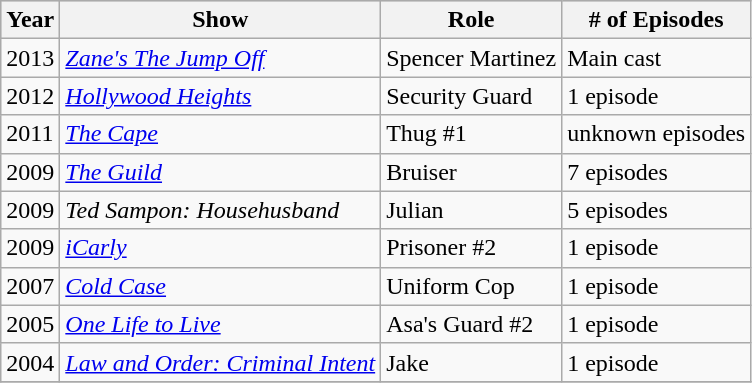<table class="wikitable">
<tr style="background:#ccc; text-align:center;">
<th>Year</th>
<th>Show</th>
<th>Role</th>
<th># of Episodes</th>
</tr>
<tr>
<td>2013</td>
<td><em><a href='#'>Zane's The Jump Off</a></em></td>
<td>Spencer Martinez</td>
<td>Main cast</td>
</tr>
<tr>
<td>2012</td>
<td><em><a href='#'>Hollywood Heights</a></em></td>
<td>Security Guard</td>
<td>1 episode</td>
</tr>
<tr>
<td>2011</td>
<td><em><a href='#'>The Cape</a></em></td>
<td>Thug #1</td>
<td>unknown episodes</td>
</tr>
<tr>
<td>2009</td>
<td><em><a href='#'>The Guild</a></em></td>
<td>Bruiser</td>
<td>7 episodes</td>
</tr>
<tr>
<td>2009</td>
<td><em>Ted Sampon: Househusband</em></td>
<td>Julian</td>
<td>5 episodes</td>
</tr>
<tr>
<td>2009</td>
<td><em><a href='#'>iCarly</a></em></td>
<td>Prisoner #2</td>
<td>1 episode</td>
</tr>
<tr>
<td>2007</td>
<td><em><a href='#'>Cold Case</a></em></td>
<td>Uniform Cop</td>
<td>1 episode</td>
</tr>
<tr>
<td>2005</td>
<td><em><a href='#'>One Life to Live</a></em></td>
<td>Asa's Guard #2</td>
<td>1 episode</td>
</tr>
<tr>
<td>2004</td>
<td><em><a href='#'>Law and Order: Criminal Intent</a></em></td>
<td>Jake</td>
<td>1 episode</td>
</tr>
<tr>
</tr>
</table>
